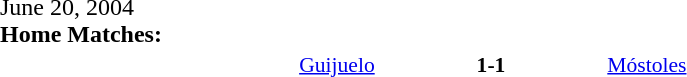<table width=100% cellspacing=1>
<tr>
<th width=20%></th>
<th width=12%></th>
<th width=20%></th>
<th></th>
</tr>
<tr>
<td>June 20, 2004<br><strong>Home Matches:</strong></td>
</tr>
<tr style=font-size:90%>
<td align=right><a href='#'>Guijuelo</a></td>
<td align=center><strong>1-1</strong></td>
<td><a href='#'>Móstoles</a></td>
</tr>
</table>
